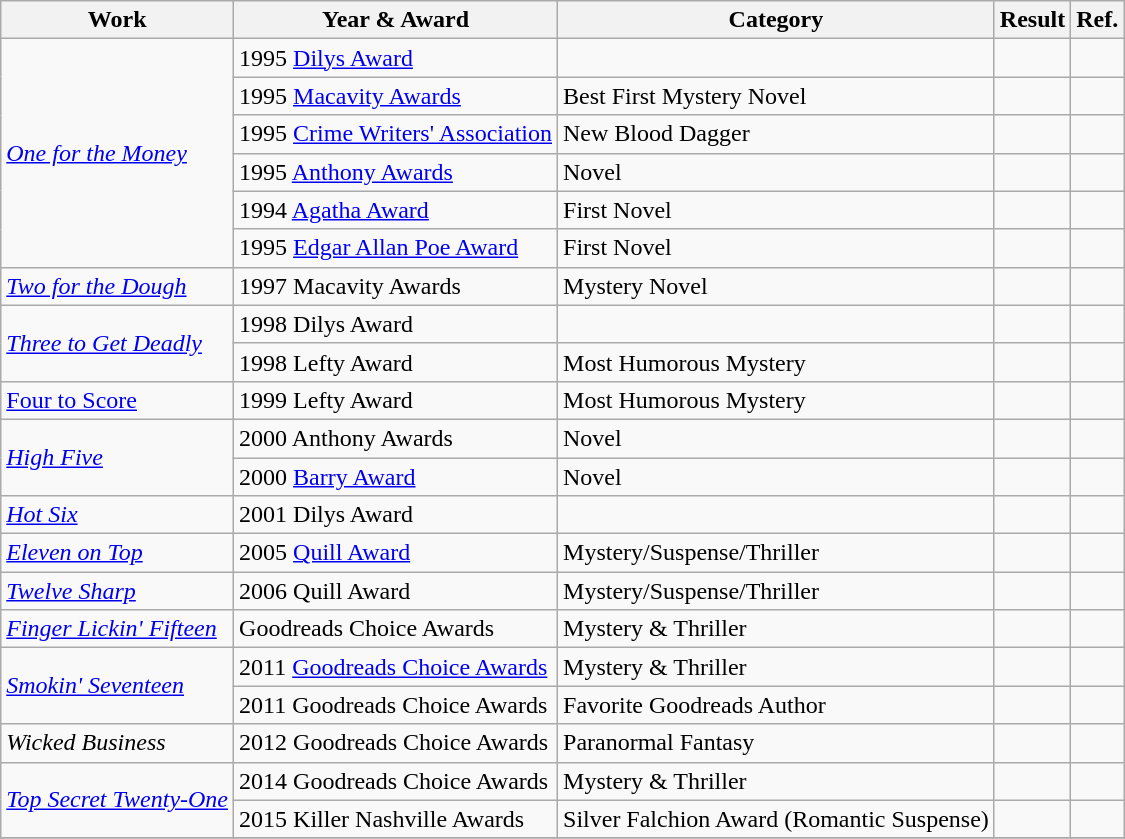<table class="wikitable">
<tr>
<th>Work</th>
<th>Year & Award</th>
<th>Category</th>
<th>Result</th>
<th>Ref.</th>
</tr>
<tr>
<td rowspan="6"><em><a href='#'>One for the Money</a></em></td>
<td>1995 <a href='#'>Dilys Award</a></td>
<td></td>
<td></td>
<td></td>
</tr>
<tr>
<td>1995 <a href='#'>Macavity Awards</a></td>
<td>Best First Mystery Novel</td>
<td></td>
<td></td>
</tr>
<tr>
<td>1995 <a href='#'>Crime Writers' Association</a></td>
<td>New Blood Dagger</td>
<td></td>
<td></td>
</tr>
<tr>
<td>1995 <a href='#'>Anthony Awards</a></td>
<td>Novel</td>
<td></td>
<td></td>
</tr>
<tr>
<td>1994 <a href='#'>Agatha Award</a></td>
<td>First Novel</td>
<td></td>
<td></td>
</tr>
<tr>
<td>1995 <a href='#'>Edgar Allan Poe Award</a></td>
<td>First Novel</td>
<td></td>
<td></td>
</tr>
<tr>
<td rowspan="1"><em><a href='#'>Two for the Dough</a></em></td>
<td>1997 Macavity Awards</td>
<td>Mystery Novel</td>
<td></td>
<td></td>
</tr>
<tr>
<td rowspan="2"><em><a href='#'>Three to Get Deadly</a></em></td>
<td>1998 Dilys Award</td>
<td></td>
<td></td>
<td></td>
</tr>
<tr>
<td>1998 Lefty Award</td>
<td>Most Humorous Mystery</td>
<td></td>
<td></td>
</tr>
<tr>
<td rowspan="1"><a href='#'>Four to Score</a></td>
<td>1999 Lefty Award</td>
<td>Most Humorous Mystery</td>
<td></td>
<td></td>
</tr>
<tr>
<td rowspan="2"><em><a href='#'>High Five</a></em></td>
<td>2000 Anthony Awards</td>
<td>Novel</td>
<td></td>
<td></td>
</tr>
<tr>
<td>2000 <a href='#'>Barry Award</a></td>
<td>Novel</td>
<td></td>
<td></td>
</tr>
<tr>
<td rowspan="1"><em><a href='#'>Hot Six</a></em></td>
<td>2001 Dilys Award</td>
<td></td>
<td></td>
<td></td>
</tr>
<tr>
<td rowspan="1"><em><a href='#'>Eleven on Top</a></em></td>
<td>2005 <a href='#'>Quill Award</a></td>
<td>Mystery/Suspense/Thriller</td>
<td></td>
<td></td>
</tr>
<tr>
<td rowspan="1"><em><a href='#'>Twelve Sharp</a></em></td>
<td>2006 Quill Award</td>
<td>Mystery/Suspense/Thriller</td>
<td></td>
<td></td>
</tr>
<tr>
<td rowspan="1"><em><a href='#'>Finger Lickin' Fifteen</a></em></td>
<td>Goodreads Choice Awards</td>
<td>Mystery & Thriller</td>
<td></td>
<td></td>
</tr>
<tr>
<td rowspan="2"><em><a href='#'>Smokin' Seventeen</a></em></td>
<td>2011 <a href='#'>Goodreads Choice Awards</a></td>
<td>Mystery & Thriller</td>
<td></td>
<td></td>
</tr>
<tr>
<td>2011 Goodreads Choice Awards</td>
<td>Favorite Goodreads Author</td>
<td></td>
<td></td>
</tr>
<tr>
<td rowspan="1"><em>Wicked Business</em></td>
<td>2012 Goodreads Choice Awards</td>
<td>Paranormal Fantasy</td>
<td></td>
<td></td>
</tr>
<tr>
<td rowspan="2"><em><a href='#'>Top Secret Twenty-One</a></em></td>
<td>2014 Goodreads Choice Awards</td>
<td>Mystery & Thriller</td>
<td></td>
<td></td>
</tr>
<tr>
<td>2015 Killer Nashville Awards</td>
<td>Silver Falchion Award (Romantic Suspense)</td>
<td></td>
<td></td>
</tr>
<tr>
</tr>
</table>
